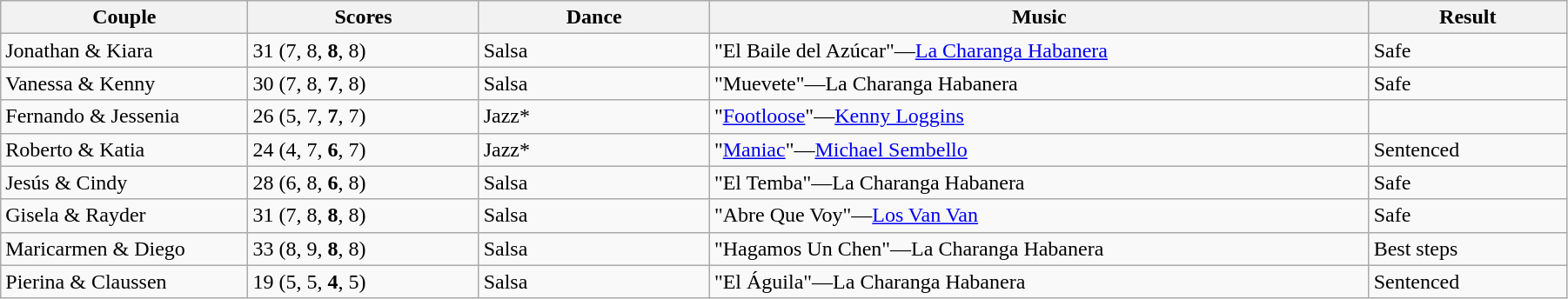<table class="wikitable sortable" style="width:95%; white-space:nowrap">
<tr>
<th style="width:15%;">Couple</th>
<th style="width:14%;">Scores</th>
<th style="width:14%;">Dance</th>
<th style="width:40%;">Music</th>
<th style="width:12%;">Result</th>
</tr>
<tr>
<td>Jonathan & Kiara</td>
<td>31 (7, 8, <strong>8</strong>, 8)</td>
<td>Salsa</td>
<td>"El Baile del Azúcar"—<a href='#'>La Charanga Habanera</a></td>
<td>Safe</td>
</tr>
<tr>
<td>Vanessa & Kenny</td>
<td>30 (7, 8, <strong>7</strong>, 8)</td>
<td>Salsa</td>
<td>"Muevete"—La Charanga Habanera</td>
<td>Safe</td>
</tr>
<tr>
<td>Fernando & Jessenia</td>
<td>26 (5, 7, <strong>7</strong>, 7)</td>
<td>Jazz*</td>
<td>"<a href='#'>Footloose</a>"—<a href='#'>Kenny Loggins</a></td>
<td></td>
</tr>
<tr>
<td>Roberto & Katia</td>
<td>24 (4, 7, <strong>6</strong>, 7)</td>
<td>Jazz*</td>
<td>"<a href='#'>Maniac</a>"—<a href='#'>Michael Sembello</a></td>
<td>Sentenced</td>
</tr>
<tr>
<td>Jesús & Cindy</td>
<td>28 (6, 8, <strong>6</strong>, 8)</td>
<td>Salsa</td>
<td>"El Temba"—La Charanga Habanera</td>
<td>Safe</td>
</tr>
<tr>
<td>Gisela & Rayder</td>
<td>31 (7, 8, <strong>8</strong>, 8)</td>
<td>Salsa</td>
<td>"Abre Que Voy"—<a href='#'>Los Van Van</a></td>
<td>Safe</td>
</tr>
<tr>
<td>Maricarmen & Diego</td>
<td>33 (8, 9, <strong>8</strong>, 8)</td>
<td>Salsa</td>
<td>"Hagamos Un Chen"—La Charanga Habanera</td>
<td>Best steps</td>
</tr>
<tr>
<td>Pierina & Claussen</td>
<td>19 (5, 5, <strong>4</strong>, 5)</td>
<td>Salsa</td>
<td>"El Águila"—La Charanga Habanera</td>
<td>Sentenced</td>
</tr>
</table>
